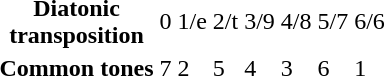<table>
<tr>
<th>Diatonic<br>transposition</th>
<td>0</td>
<td>1/e</td>
<td>2/t</td>
<td>3/9</td>
<td>4/8</td>
<td>5/7</td>
<td>6/6</td>
</tr>
<tr>
<th>Common tones</th>
<td>7</td>
<td>2</td>
<td>5</td>
<td>4</td>
<td>3</td>
<td>6</td>
<td>1</td>
</tr>
</table>
